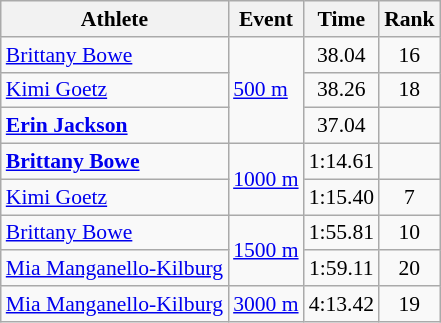<table class=wikitable style=font-size:90%;text-align:center>
<tr>
<th>Athlete</th>
<th>Event</th>
<th>Time</th>
<th>Rank</th>
</tr>
<tr>
<td align=left><a href='#'>Brittany Bowe</a></td>
<td align=left rowspan=3><a href='#'>500 m</a></td>
<td>38.04</td>
<td>16</td>
</tr>
<tr>
<td align=left><a href='#'>Kimi Goetz</a></td>
<td>38.26</td>
<td>18</td>
</tr>
<tr>
<td align=left><strong><a href='#'>Erin Jackson</a></strong></td>
<td>37.04</td>
<td></td>
</tr>
<tr>
<td align=left><strong><a href='#'>Brittany Bowe</a></strong></td>
<td align=left rowspan=2><a href='#'>1000 m</a></td>
<td>1:14.61</td>
<td></td>
</tr>
<tr>
<td align=left><a href='#'>Kimi Goetz</a></td>
<td>1:15.40</td>
<td>7</td>
</tr>
<tr>
<td align=left><a href='#'>Brittany Bowe</a></td>
<td align=left rowspan=2><a href='#'>1500 m</a></td>
<td>1:55.81</td>
<td>10</td>
</tr>
<tr>
<td align=left><a href='#'>Mia Manganello-Kilburg</a></td>
<td>1:59.11</td>
<td>20</td>
</tr>
<tr>
<td align=left><a href='#'>Mia Manganello-Kilburg</a></td>
<td align=left><a href='#'>3000 m</a></td>
<td>4:13.42</td>
<td>19</td>
</tr>
</table>
